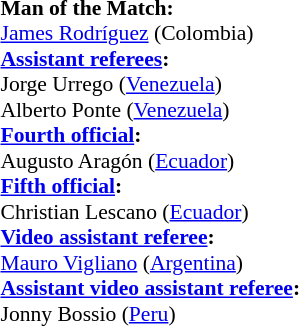<table width=50% style="font-size:90%">
<tr>
<td><br><strong>Man of the Match:</strong>
<br><a href='#'>James Rodríguez</a> (Colombia)<br><strong><a href='#'>Assistant referees</a>:</strong>
<br>Jorge Urrego (<a href='#'>Venezuela</a>)
<br>Alberto Ponte (<a href='#'>Venezuela</a>)
<br><strong><a href='#'>Fourth official</a>:</strong>
<br>Augusto Aragón (<a href='#'>Ecuador</a>)
<br><strong><a href='#'>Fifth official</a>:</strong>
<br>Christian Lescano (<a href='#'>Ecuador</a>)
<br><strong><a href='#'>Video assistant referee</a>:</strong>
<br><a href='#'>Mauro Vigliano</a> (<a href='#'>Argentina</a>)
<br><strong><a href='#'>Assistant video assistant referee</a>:</strong>
<br>Jonny Bossio (<a href='#'>Peru</a>)</td>
</tr>
</table>
